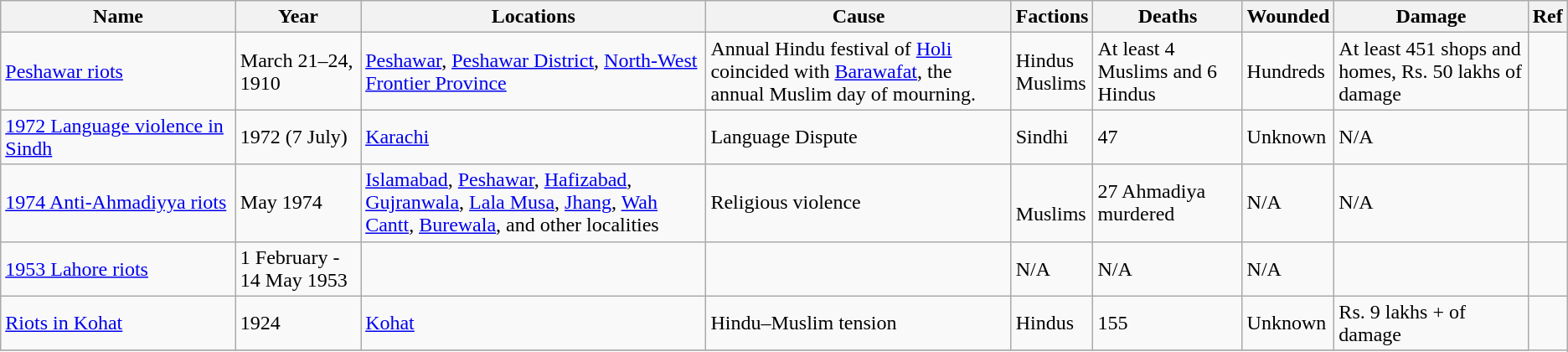<table class="wikitable sortable">
<tr>
<th style="width:15%;">Name</th>
<th>Year</th>
<th>Locations</th>
<th>Cause</th>
<th>Factions</th>
<th>Deaths</th>
<th>Wounded</th>
<th>Damage</th>
<th>Ref</th>
</tr>
<tr>
<td><a href='#'>Peshawar riots</a></td>
<td>March 21–24, 1910</td>
<td><a href='#'>Peshawar</a>, <a href='#'>Peshawar District</a>, <a href='#'>North-West Frontier Province</a></td>
<td>Annual Hindu festival of <a href='#'>Holi</a> coincided with <a href='#'>Barawafat</a>, the annual Muslim day of mourning.</td>
<td>Hindus <br> Muslims</td>
<td>At least 4 Muslims and 6 Hindus</td>
<td>Hundreds</td>
<td>At least 451 shops and homes, Rs. 50 lakhs of damage</td>
<td></td>
</tr>
<tr>
<td><a href='#'>1972 Language violence in Sindh</a></td>
<td>1972 (7 July)</td>
<td><a href='#'>Karachi</a></td>
<td>Language Dispute</td>
<td>Sindhi</td>
<td>47</td>
<td>Unknown</td>
<td>N/A</td>
<td></td>
</tr>
<tr>
<td><a href='#'>1974 Anti-Ahmadiyya riots</a></td>
<td>May 1974</td>
<td><a href='#'>Islamabad</a>, <a href='#'>Peshawar</a>, <a href='#'>Hafizabad</a>, <a href='#'>Gujranwala</a>, <a href='#'>Lala Musa</a>, <a href='#'>Jhang</a>, <a href='#'>Wah Cantt</a>, <a href='#'>Burewala</a>, and other localities</td>
<td>Religious violence</td>
<td><br>Muslims</td>
<td>27 Ahmadiya  murdered</td>
<td>N/A</td>
<td>N/A</td>
<td></td>
</tr>
<tr>
<td><a href='#'>1953 Lahore riots</a></td>
<td>1 February - 14 May 1953</td>
<td></td>
<td></td>
<td>N/A</td>
<td>N/A</td>
<td>N/A</td>
<td></td>
<td></td>
</tr>
<tr>
<td><a href='#'>Riots in Kohat</a></td>
<td>1924</td>
<td><a href='#'>Kohat</a></td>
<td>Hindu–Muslim tension</td>
<td>Hindus <br></td>
<td>155</td>
<td>Unknown</td>
<td>Rs. 9 lakhs + of damage</td>
</tr>
<tr>
</tr>
</table>
